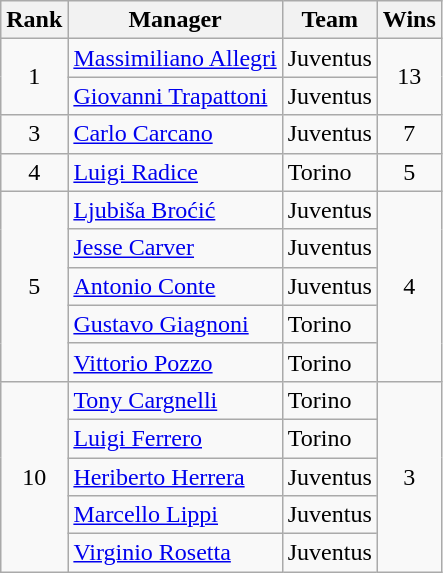<table class="wikitable" style="text-align: center;" cellpadding="3">
<tr>
<th>Rank</th>
<th>Manager</th>
<th>Team</th>
<th>Wins</th>
</tr>
<tr>
<td rowspan="2">1</td>
<td align="left"> <a href='#'>Massimiliano Allegri</a></td>
<td align="left">Juventus</td>
<td rowspan="2">13</td>
</tr>
<tr>
<td align="left"> <a href='#'>Giovanni Trapattoni</a></td>
<td align="left">Juventus</td>
</tr>
<tr>
<td>3</td>
<td align="left"> <a href='#'>Carlo Carcano</a></td>
<td align="left">Juventus</td>
<td>7</td>
</tr>
<tr>
<td>4</td>
<td align="left"> <a href='#'>Luigi Radice</a></td>
<td align="left">Torino</td>
<td>5</td>
</tr>
<tr>
<td rowspan="5">5</td>
<td align="left"> <a href='#'>Ljubiša Broćić</a></td>
<td align="left">Juventus</td>
<td rowspan="5">4</td>
</tr>
<tr>
<td align="left"> <a href='#'>Jesse Carver</a></td>
<td align="left">Juventus</td>
</tr>
<tr>
<td align="left"> <a href='#'>Antonio Conte</a></td>
<td align="left">Juventus</td>
</tr>
<tr>
<td align="left"> <a href='#'>Gustavo Giagnoni</a></td>
<td align="left">Torino</td>
</tr>
<tr>
<td align="left"> <a href='#'>Vittorio Pozzo</a></td>
<td align="left">Torino</td>
</tr>
<tr>
<td rowspan="5">10</td>
<td align="left">  <a href='#'>Tony Cargnelli</a></td>
<td align="left">Torino</td>
<td rowspan="5">3</td>
</tr>
<tr>
<td align="left"> <a href='#'>Luigi Ferrero</a></td>
<td align="left">Torino</td>
</tr>
<tr>
<td align="left"> <a href='#'>Heriberto Herrera</a></td>
<td align="left">Juventus</td>
</tr>
<tr>
<td align="left"> <a href='#'>Marcello Lippi</a></td>
<td align="left">Juventus</td>
</tr>
<tr>
<td align="left"> <a href='#'>Virginio Rosetta</a></td>
<td align="left">Juventus</td>
</tr>
</table>
